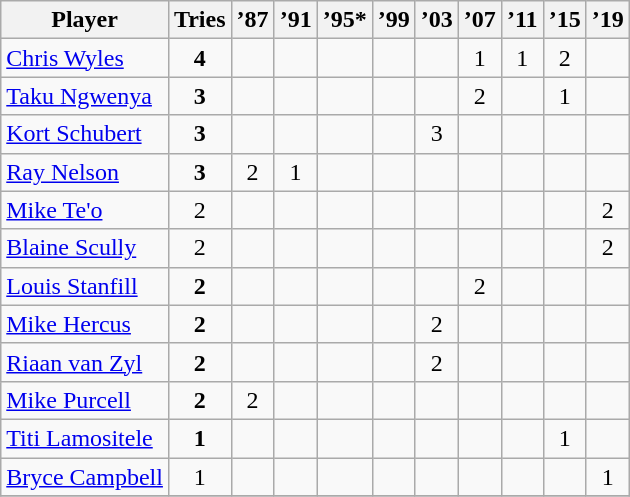<table class="wikitable sortable" style="text-align: center;">
<tr>
<th>Player</th>
<th>Tries</th>
<th>’87</th>
<th>’91</th>
<th>’95*</th>
<th>’99</th>
<th>’03</th>
<th>’07</th>
<th>’11</th>
<th>’15</th>
<th>’19</th>
</tr>
<tr>
<td align=left><a href='#'>Chris Wyles</a></td>
<td><strong>4</strong></td>
<td></td>
<td></td>
<td></td>
<td></td>
<td></td>
<td>1</td>
<td>1</td>
<td>2</td>
<td></td>
</tr>
<tr>
<td align=left><a href='#'>Taku Ngwenya</a></td>
<td><strong>3</strong></td>
<td></td>
<td></td>
<td></td>
<td></td>
<td></td>
<td>2</td>
<td></td>
<td>1</td>
<td></td>
</tr>
<tr>
<td align=left><a href='#'>Kort Schubert</a></td>
<td><strong>3</strong></td>
<td></td>
<td></td>
<td></td>
<td></td>
<td>3</td>
<td></td>
<td></td>
<td></td>
<td></td>
</tr>
<tr>
<td align=left><a href='#'>Ray Nelson</a></td>
<td><strong>3</strong></td>
<td>2</td>
<td>1</td>
<td></td>
<td></td>
<td></td>
<td></td>
<td></td>
<td></td>
<td></td>
</tr>
<tr>
<td align=left><a href='#'>Mike Te'o</a></td>
<td>2</td>
<td></td>
<td></td>
<td></td>
<td></td>
<td></td>
<td></td>
<td></td>
<td></td>
<td>2</td>
</tr>
<tr>
<td align=left><a href='#'>Blaine Scully</a></td>
<td>2</td>
<td></td>
<td></td>
<td></td>
<td></td>
<td></td>
<td></td>
<td></td>
<td></td>
<td>2</td>
</tr>
<tr>
<td align=left><a href='#'>Louis Stanfill</a></td>
<td><strong>2</strong></td>
<td></td>
<td></td>
<td></td>
<td></td>
<td></td>
<td>2</td>
<td></td>
<td></td>
<td></td>
</tr>
<tr>
<td align=left><a href='#'>Mike Hercus</a></td>
<td><strong>2</strong></td>
<td></td>
<td></td>
<td></td>
<td></td>
<td>2</td>
<td></td>
<td></td>
<td></td>
<td></td>
</tr>
<tr>
<td align=left><a href='#'>Riaan van Zyl</a></td>
<td><strong>2</strong></td>
<td></td>
<td></td>
<td></td>
<td></td>
<td>2</td>
<td></td>
<td></td>
<td></td>
<td></td>
</tr>
<tr>
<td align=left><a href='#'>Mike Purcell</a></td>
<td><strong>2</strong></td>
<td>2</td>
<td></td>
<td></td>
<td></td>
<td></td>
<td></td>
<td></td>
<td></td>
<td></td>
</tr>
<tr>
<td align=left><a href='#'>Titi Lamositele</a></td>
<td><strong>1</strong></td>
<td></td>
<td></td>
<td></td>
<td></td>
<td></td>
<td></td>
<td></td>
<td>1</td>
<td></td>
</tr>
<tr>
<td align=left><a href='#'>Bryce Campbell</a></td>
<td>1</td>
<td></td>
<td></td>
<td></td>
<td></td>
<td></td>
<td></td>
<td></td>
<td></td>
<td>1</td>
</tr>
<tr>
</tr>
</table>
